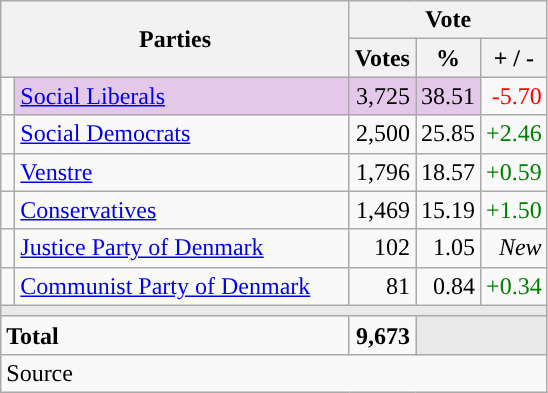<table class="wikitable" style="text-align:right;">
<tr>
<th style="text-align:centre;" rowspan="2" colspan="2" width="225">Parties</th>
<th colspan="3">Vote</th>
</tr>
<tr>
<th width="15">Votes</th>
<th width="15">%</th>
<th width="15">+ / -</th>
</tr>
<tr>
<td width="2" style="color:inherit;background:"></td>
<td bgcolor=#e3c8e9  align="left"><a href='#'>Social Liberals</a></td>
<td bgcolor=#e3c8e9>3,725</td>
<td bgcolor=#e3c8e9>38.51</td>
<td style=color:red;>-5.70</td>
</tr>
<tr>
<td width="2" style="color:inherit;background:"></td>
<td align="left"><a href='#'>Social Democrats</a></td>
<td>2,500</td>
<td>25.85</td>
<td style=color:green;>+2.46</td>
</tr>
<tr>
<td width="2" style="color:inherit;background:"></td>
<td align="left"><a href='#'>Venstre</a></td>
<td>1,796</td>
<td>18.57</td>
<td style=color:green;>+0.59</td>
</tr>
<tr>
<td width="2" style="color:inherit;background:"></td>
<td align="left"><a href='#'>Conservatives</a></td>
<td>1,469</td>
<td>15.19</td>
<td style=color:green;>+1.50</td>
</tr>
<tr>
<td width="2" style="color:inherit;background:"></td>
<td align="left"><a href='#'>Justice Party of Denmark</a></td>
<td>102</td>
<td>1.05</td>
<td><em>New</em></td>
</tr>
<tr>
<td width="2" style="color:inherit;background:"></td>
<td align="left"><a href='#'>Communist Party of Denmark</a></td>
<td>81</td>
<td>0.84</td>
<td style=color:green;>+0.34</td>
</tr>
<tr>
<td colspan="7" bgcolor="#E9E9E9"></td>
</tr>
<tr>
<td align="left" colspan="2"><strong>Total</strong></td>
<td><strong>9,673</strong></td>
<td bgcolor="#E9E9E9" colspan="2"></td>
</tr>
<tr>
<td align="left" colspan="6">Source</td>
</tr>
</table>
